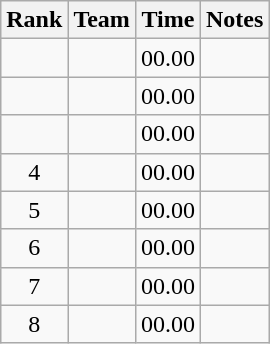<table class="wikitable sortable plainrowheaders" style="text-align:center">
<tr>
<th scope="col">Rank</th>
<th scope="col">Team</th>
<th scope="col">Time</th>
<th scope="col">Notes</th>
</tr>
<tr>
<td></td>
<td></td>
<td>00.00</td>
<td></td>
</tr>
<tr>
<td></td>
<td></td>
<td>00.00</td>
<td></td>
</tr>
<tr>
<td></td>
<td></td>
<td>00.00</td>
<td></td>
</tr>
<tr>
<td>4</td>
<td></td>
<td>00.00</td>
<td></td>
</tr>
<tr>
<td>5</td>
<td></td>
<td>00.00</td>
<td></td>
</tr>
<tr>
<td>6</td>
<td></td>
<td>00.00</td>
<td></td>
</tr>
<tr>
<td>7</td>
<td></td>
<td>00.00</td>
<td></td>
</tr>
<tr>
<td>8</td>
<td></td>
<td>00.00</td>
<td></td>
</tr>
</table>
